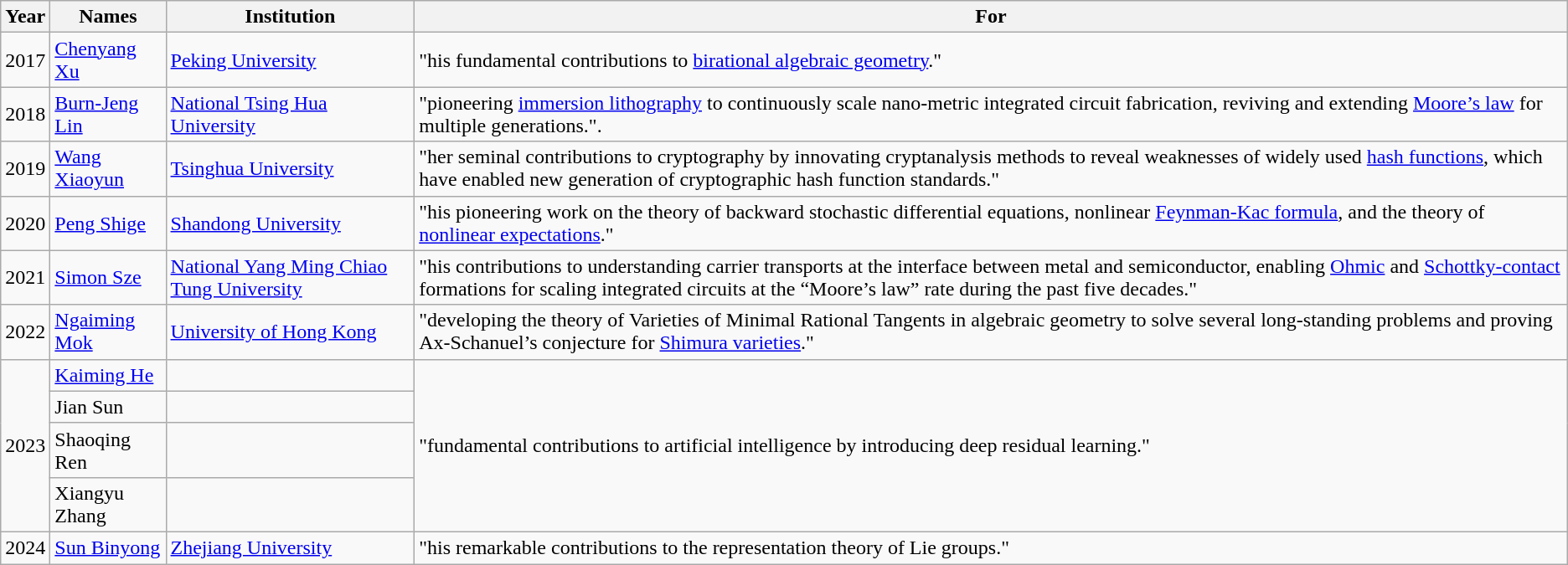<table class="wikitable">
<tr>
<th>Year</th>
<th>Names</th>
<th>Institution</th>
<th>For</th>
</tr>
<tr>
<td>2017</td>
<td><a href='#'>Chenyang Xu</a></td>
<td><a href='#'>Peking University</a></td>
<td>"his fundamental contributions to <a href='#'>birational algebraic geometry</a>."</td>
</tr>
<tr>
<td>2018</td>
<td><a href='#'>Burn-Jeng Lin</a></td>
<td><a href='#'>National Tsing Hua University</a></td>
<td>"pioneering <a href='#'>immersion lithography</a> to continuously scale nano-metric integrated circuit fabrication, reviving and extending <a href='#'>Moore’s law</a> for multiple generations.".</td>
</tr>
<tr>
<td>2019</td>
<td><a href='#'>Wang Xiaoyun</a></td>
<td><a href='#'>Tsinghua University</a></td>
<td>"her seminal contributions to cryptography by innovating cryptanalysis methods to reveal weaknesses of widely used <a href='#'>hash functions</a>, which have enabled new generation of cryptographic hash function standards."</td>
</tr>
<tr>
<td>2020</td>
<td><a href='#'>Peng Shige</a></td>
<td><a href='#'>Shandong University</a></td>
<td>"his pioneering work on the theory of backward stochastic differential equations, nonlinear <a href='#'>Feynman-Kac formula</a>, and the theory of <a href='#'>nonlinear expectations</a>."</td>
</tr>
<tr>
<td>2021</td>
<td><a href='#'>Simon Sze</a></td>
<td><a href='#'>National Yang Ming Chiao Tung University</a></td>
<td>"his contributions to understanding carrier transports at the interface between metal and semiconductor, enabling <a href='#'>Ohmic</a> and <a href='#'>Schottky-contact</a> formations for scaling integrated circuits at the “Moore’s law” rate during the past five decades."</td>
</tr>
<tr>
<td>2022</td>
<td><a href='#'>Ngaiming Mok</a></td>
<td><a href='#'>University of Hong Kong</a></td>
<td>"developing the theory of Varieties of Minimal Rational Tangents in algebraic geometry to solve several long-standing problems and proving Ax-Schanuel’s conjecture for <a href='#'>Shimura varieties</a>."</td>
</tr>
<tr>
<td rowspan="4">2023</td>
<td><a href='#'>Kaiming He</a></td>
<td></td>
<td rowspan="4">"fundamental contributions to artificial intelligence by introducing deep residual learning."</td>
</tr>
<tr>
<td>Jian Sun</td>
<td></td>
</tr>
<tr>
<td>Shaoqing Ren</td>
<td></td>
</tr>
<tr>
<td>Xiangyu Zhang</td>
<td></td>
</tr>
<tr>
<td>2024</td>
<td><a href='#'>Sun Binyong</a></td>
<td><a href='#'>Zhejiang University</a></td>
<td>"his remarkable contributions to the representation theory of Lie groups."</td>
</tr>
</table>
